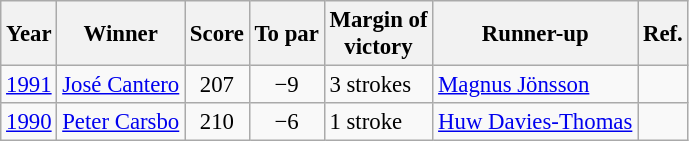<table class="wikitable" style="font-size:95%">
<tr>
<th>Year</th>
<th>Winner</th>
<th>Score</th>
<th>To par</th>
<th>Margin of<br>victory</th>
<th>Runner-up</th>
<th>Ref.</th>
</tr>
<tr>
<td><a href='#'>1991</a></td>
<td> <a href='#'>José Cantero</a></td>
<td align=center>207</td>
<td align=center>−9</td>
<td>3 strokes</td>
<td> <a href='#'>Magnus Jönsson</a></td>
<td></td>
</tr>
<tr>
<td><a href='#'>1990</a></td>
<td> <a href='#'>Peter Carsbo</a></td>
<td align=center>210</td>
<td align=center>−6</td>
<td>1 stroke</td>
<td> <a href='#'>Huw Davies-Thomas</a></td>
<td></td>
</tr>
</table>
